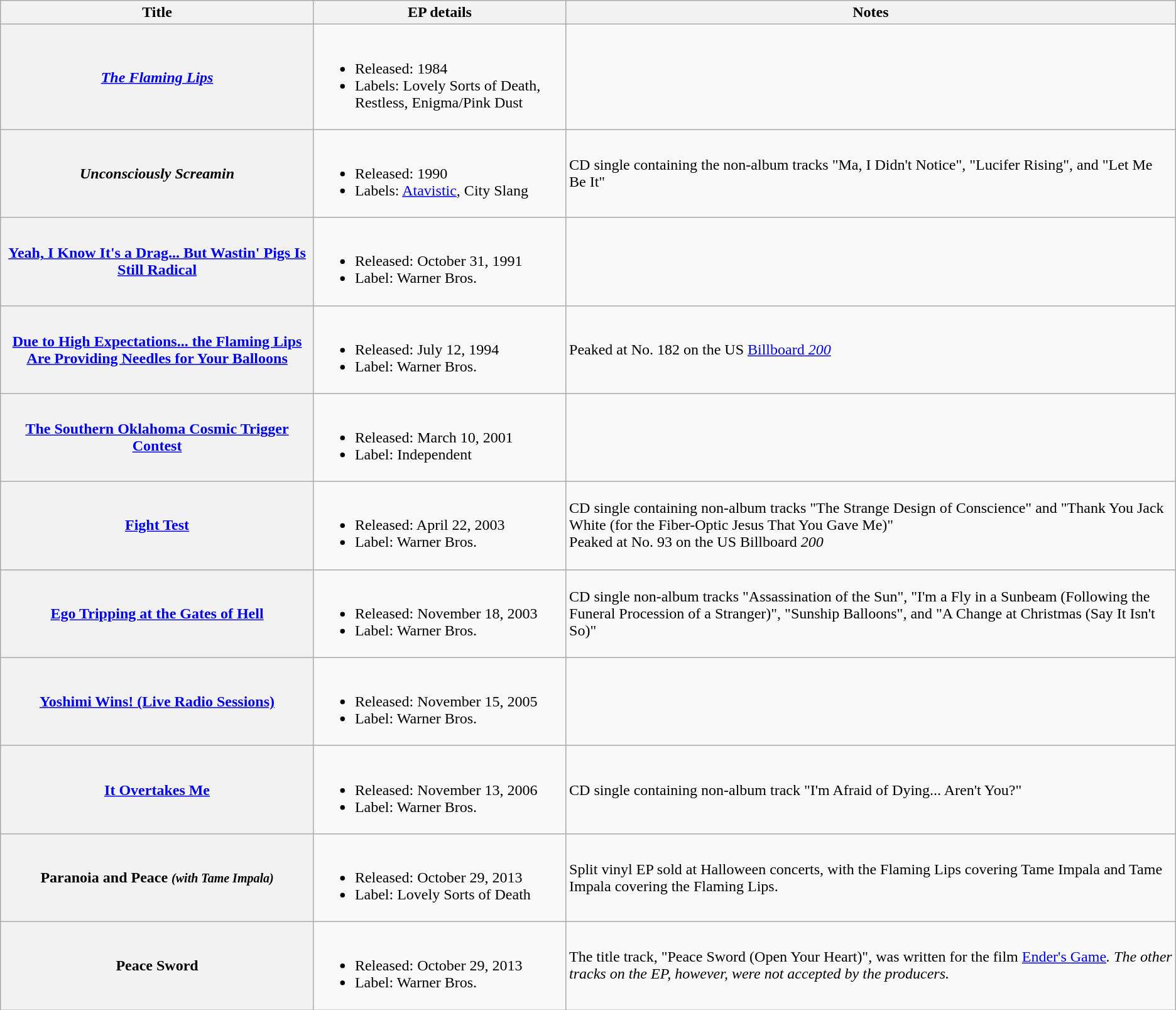<table class="wikitable plainrowheaders">
<tr>
<th scope="col">Title</th>
<th scope="col">EP details</th>
<th scope="col">Notes</th>
</tr>
<tr>
<th scope="row"><em><a href='#'>The Flaming Lips</a></em></th>
<td><br><ul><li>Released: 1984</li><li>Labels: Lovely Sorts of Death, Restless, Enigma/Pink Dust</li></ul></td>
<td></td>
</tr>
<tr>
<th scope="row"><em>Unconsciously Screamin<strong></th>
<td><br><ul><li>Released: 1990</li><li>Labels: <a href='#'>Atavistic</a>, City Slang</li></ul></td>
<td>CD single containing the non-album tracks "Ma, I Didn't Notice", "Lucifer Rising", and "Let Me Be It"</td>
</tr>
<tr>
<th scope="row"></em><a href='#'>Yeah, I Know It's a Drag... But Wastin' Pigs Is Still Radical</a><em></th>
<td><br><ul><li>Released: October 31, 1991</li><li>Label: Warner Bros.</li></ul></td>
<td></td>
</tr>
<tr>
<th scope="row"></em><a href='#'>Due to High Expectations... the Flaming Lips Are Providing Needles for Your Balloons</a><em></th>
<td><br><ul><li>Released: July 12, 1994</li><li>Label: Warner Bros.</li></ul></td>
<td>Peaked at No. 182 on the US <a href='#'></em>Billboard<em> 200</a></td>
</tr>
<tr>
<th scope="row"></em><a href='#'>The Southern Oklahoma Cosmic Trigger Contest</a><em></th>
<td><br><ul><li>Released: March 10, 2001</li><li>Label: Independent</li></ul></td>
<td></td>
</tr>
<tr>
<th scope="row"></em><a href='#'>Fight Test</a><em></th>
<td><br><ul><li>Released: April 22, 2003</li><li>Label: Warner Bros.</li></ul></td>
<td>CD single containing non-album tracks "The Strange Design of Conscience" and "Thank You Jack White (for the Fiber-Optic Jesus That You Gave Me)"<br>Peaked at No. 93 on the US </em>Billboard<em> 200</td>
</tr>
<tr>
<th scope="row"></em><a href='#'>Ego Tripping at the Gates of Hell</a><em></th>
<td><br><ul><li>Released: November 18, 2003</li><li>Label: Warner Bros.</li></ul></td>
<td>CD single non-album tracks "Assassination of the Sun", "I'm a Fly in a Sunbeam (Following the Funeral Procession of a Stranger)", "Sunship Balloons", and "A Change at Christmas (Say It Isn't So)"</td>
</tr>
<tr>
<th scope="row"></em><a href='#'>Yoshimi Wins! (Live Radio Sessions)</a><em></th>
<td><br><ul><li>Released: November 15, 2005</li><li>Label: Warner Bros.</li></ul></td>
<td></td>
</tr>
<tr>
<th scope="row"></em><a href='#'>It Overtakes Me</a><em></th>
<td><br><ul><li>Released: November 13, 2006</li><li>Label: Warner Bros.</li></ul></td>
<td>CD single containing non-album track "I'm Afraid of Dying... Aren't You?"</td>
</tr>
<tr>
<th scope="row"></em>Paranoia and Peace<em> <small>(with Tame Impala)</small></th>
<td><br><ul><li>Released: October 29, 2013</li><li>Label: Lovely Sorts of Death</li></ul></td>
<td>Split vinyl EP sold at Halloween concerts, with the Flaming Lips covering Tame Impala and Tame Impala covering the Flaming Lips.</td>
</tr>
<tr>
<th scope="row"></em>Peace Sword<em></th>
<td><br><ul><li>Released: October 29, 2013</li><li>Label: Warner Bros.</li></ul></td>
<td>The title track, "Peace Sword (Open Your Heart)", was written for the film </em><a href='#'>Ender's Game</a><em>. The other tracks on the EP, however, were not accepted by the producers.</td>
</tr>
</table>
